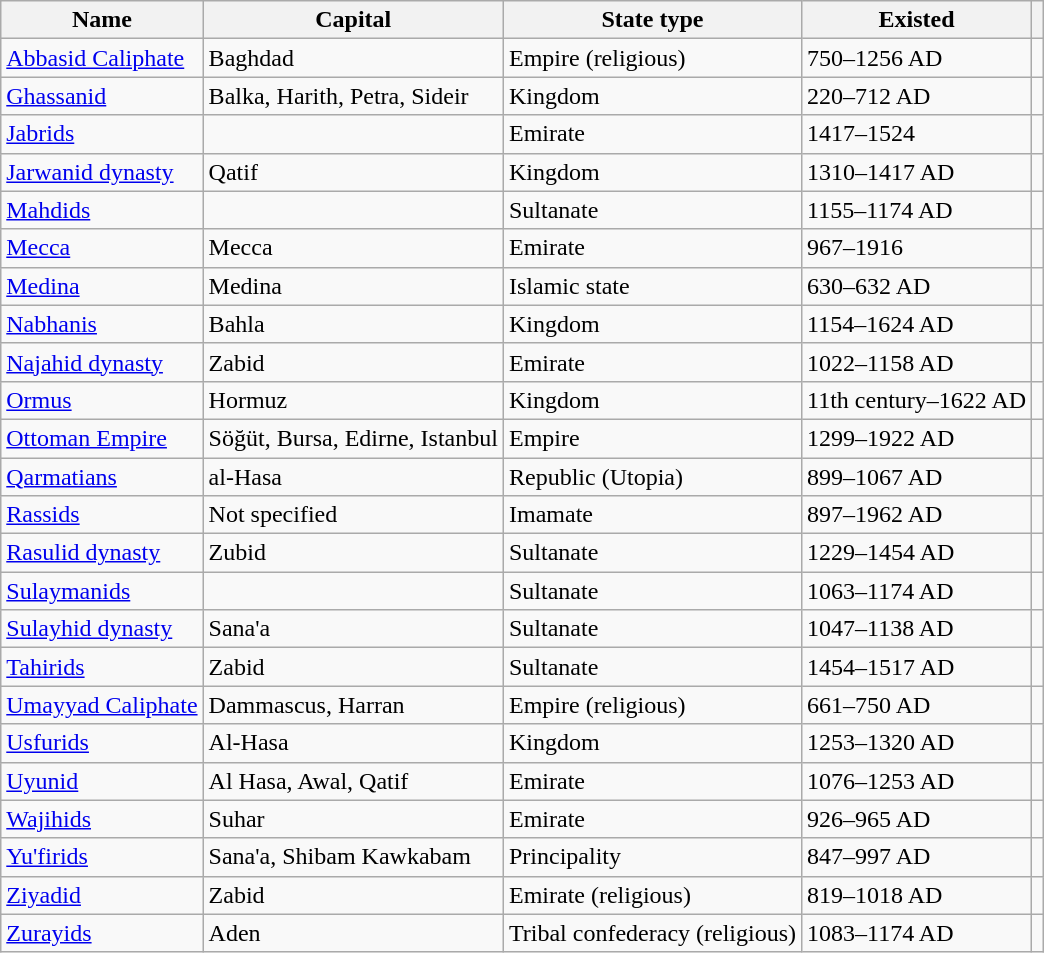<table class="wikitable sortable" border="1">
<tr>
<th>Name</th>
<th>Capital</th>
<th>State type</th>
<th>Existed</th>
<th></th>
</tr>
<tr>
<td><a href='#'>Abbasid Caliphate</a></td>
<td>Baghdad</td>
<td>Empire (religious)</td>
<td>750–1256 AD</td>
<td></td>
</tr>
<tr>
<td><a href='#'>Ghassanid</a></td>
<td>Balka, Harith, Petra, Sideir</td>
<td>Kingdom</td>
<td>220–712 AD</td>
<td></td>
</tr>
<tr>
<td><a href='#'>Jabrids</a></td>
<td></td>
<td>Emirate</td>
<td>1417–1524</td>
<td></td>
</tr>
<tr>
<td><a href='#'>Jarwanid dynasty</a></td>
<td>Qatif</td>
<td>Kingdom</td>
<td>1310–1417 AD</td>
<td></td>
</tr>
<tr>
<td><a href='#'>Mahdids</a></td>
<td></td>
<td>Sultanate</td>
<td>1155–1174 AD</td>
<td></td>
</tr>
<tr>
<td><a href='#'>Mecca</a></td>
<td>Mecca</td>
<td>Emirate</td>
<td>967–1916</td>
<td></td>
</tr>
<tr>
<td><a href='#'>Medina</a></td>
<td>Medina</td>
<td>Islamic state</td>
<td>630–632 AD</td>
<td></td>
</tr>
<tr>
<td><a href='#'>Nabhanis</a></td>
<td>Bahla</td>
<td>Kingdom</td>
<td>1154–1624 AD</td>
<td></td>
</tr>
<tr>
<td><a href='#'>Najahid dynasty</a></td>
<td>Zabid</td>
<td>Emirate</td>
<td>1022–1158 AD</td>
<td></td>
</tr>
<tr>
<td><a href='#'>Ormus</a></td>
<td>Hormuz</td>
<td>Kingdom</td>
<td>11th century–1622 AD</td>
<td></td>
</tr>
<tr>
<td><a href='#'>Ottoman Empire</a></td>
<td>Söğüt, Bursa, Edirne, Istanbul</td>
<td>Empire</td>
<td>1299–1922 AD</td>
<td></td>
</tr>
<tr>
<td><a href='#'>Qarmatians</a></td>
<td>al-Hasa</td>
<td>Republic (Utopia)</td>
<td>899–1067 AD</td>
<td></td>
</tr>
<tr>
<td><a href='#'>Rassids</a></td>
<td>Not specified</td>
<td>Imamate</td>
<td>897–1962 AD</td>
<td></td>
</tr>
<tr>
<td><a href='#'>Rasulid dynasty</a></td>
<td>Zubid</td>
<td>Sultanate</td>
<td>1229–1454 AD</td>
<td></td>
</tr>
<tr>
<td><a href='#'>Sulaymanids</a></td>
<td></td>
<td>Sultanate</td>
<td>1063–1174 AD</td>
<td></td>
</tr>
<tr>
<td><a href='#'>Sulayhid dynasty</a></td>
<td>Sana'a</td>
<td>Sultanate</td>
<td>1047–1138 AD</td>
<td></td>
</tr>
<tr>
<td><a href='#'>Tahirids</a></td>
<td>Zabid</td>
<td>Sultanate</td>
<td>1454–1517 AD</td>
<td></td>
</tr>
<tr>
<td><a href='#'>Umayyad Caliphate</a></td>
<td>Dammascus, Harran</td>
<td>Empire (religious)</td>
<td>661–750 AD</td>
<td></td>
</tr>
<tr>
<td><a href='#'>Usfurids</a></td>
<td>Al-Hasa</td>
<td>Kingdom</td>
<td>1253–1320 AD</td>
<td></td>
</tr>
<tr>
<td><a href='#'>Uyunid</a></td>
<td>Al Hasa, Awal, Qatif</td>
<td>Emirate</td>
<td>1076–1253 AD</td>
<td></td>
</tr>
<tr>
<td><a href='#'>Wajihids</a></td>
<td>Suhar</td>
<td>Emirate</td>
<td>926–965 AD</td>
<td></td>
</tr>
<tr>
<td><a href='#'>Yu'firids</a></td>
<td>Sana'a, Shibam Kawkabam</td>
<td>Principality</td>
<td>847–997 AD</td>
<td></td>
</tr>
<tr>
<td><a href='#'>Ziyadid</a></td>
<td>Zabid</td>
<td>Emirate (religious)</td>
<td>819–1018 AD</td>
<td></td>
</tr>
<tr>
<td><a href='#'>Zurayids</a></td>
<td>Aden</td>
<td>Tribal confederacy (religious)</td>
<td>1083–1174 AD</td>
<td></td>
</tr>
</table>
